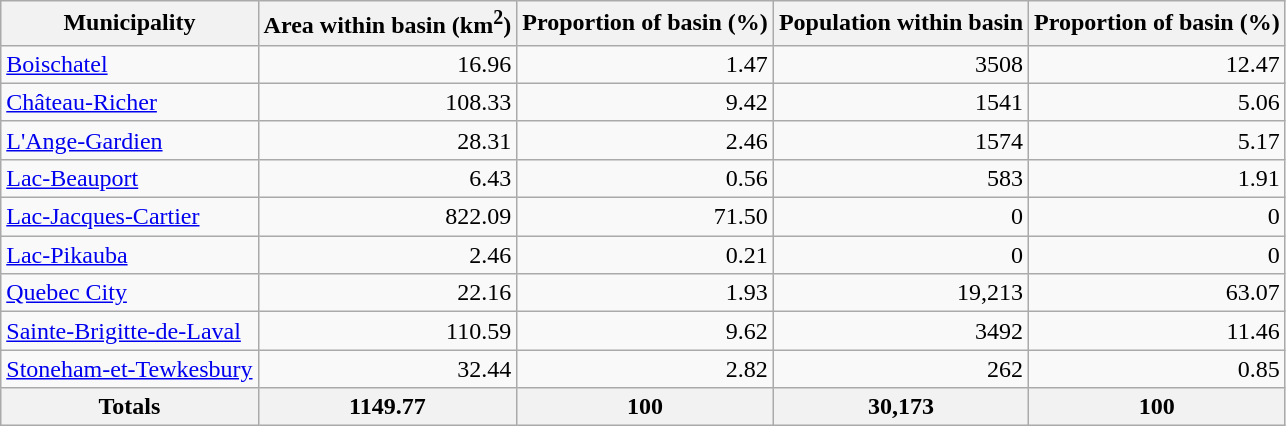<table class="wikitable sortable">
<tr>
<th>Municipality</th>
<th>Area within basin (km<sup>2</sup>)</th>
<th>Proportion of basin (%)</th>
<th>Population within basin</th>
<th>Proportion of basin (%)</th>
</tr>
<tr>
<td><a href='#'>Boischatel</a></td>
<td align="right">16.96</td>
<td align="right">1.47</td>
<td align="right">3508</td>
<td align="right">12.47</td>
</tr>
<tr>
<td><a href='#'>Château-Richer</a></td>
<td align="right">108.33</td>
<td align="right">9.42</td>
<td align="right">1541</td>
<td align="right">5.06</td>
</tr>
<tr>
<td><a href='#'>L'Ange-Gardien</a></td>
<td align="right">28.31</td>
<td align="right">2.46</td>
<td align="right">1574</td>
<td align="right">5.17</td>
</tr>
<tr>
<td><a href='#'>Lac-Beauport</a></td>
<td align="right">6.43</td>
<td align="right">0.56</td>
<td align="right">583</td>
<td align="right">1.91</td>
</tr>
<tr>
<td><a href='#'>Lac-Jacques-Cartier</a></td>
<td align="right">822.09</td>
<td align="right">71.50</td>
<td align="right">0</td>
<td align="right">0</td>
</tr>
<tr>
<td><a href='#'>Lac-Pikauba</a></td>
<td align="right">2.46</td>
<td align="right">0.21</td>
<td align="right">0</td>
<td align="right">0</td>
</tr>
<tr>
<td><a href='#'>Quebec City</a></td>
<td align="right">22.16</td>
<td align="right">1.93</td>
<td align="right">19,213</td>
<td align="right">63.07</td>
</tr>
<tr>
<td><a href='#'>Sainte-Brigitte-de-Laval</a></td>
<td align="right">110.59</td>
<td align="right">9.62</td>
<td align="right">3492</td>
<td align="right">11.46</td>
</tr>
<tr>
<td><a href='#'>Stoneham-et-Tewkesbury</a></td>
<td align="right">32.44</td>
<td align="right">2.82</td>
<td align="right">262</td>
<td align="right">0.85</td>
</tr>
<tr>
<th>Totals</th>
<th align="right">1149.77</th>
<th align="right">100</th>
<th align="right">30,173</th>
<th align="right">100</th>
</tr>
</table>
